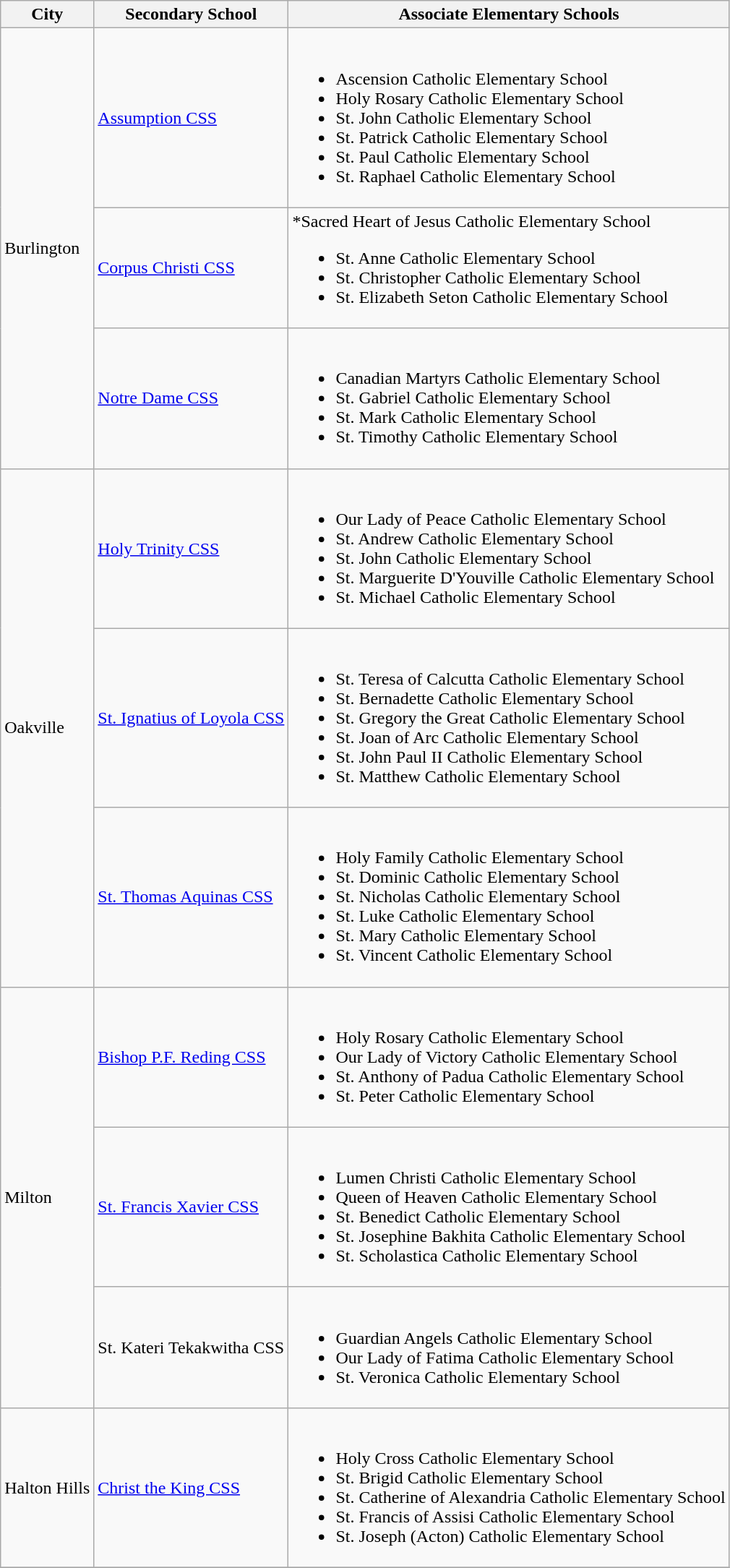<table class="wikitable">
<tr>
<th>City</th>
<th>Secondary School</th>
<th>Associate Elementary Schools</th>
</tr>
<tr>
<td rowspan="3">Burlington</td>
<td><a href='#'>Assumption CSS</a></td>
<td><br><ul><li>Ascension Catholic Elementary School</li><li>Holy Rosary Catholic Elementary School</li><li>St. John Catholic Elementary School</li><li>St. Patrick Catholic Elementary School</li><li>St. Paul Catholic Elementary School</li><li>St. Raphael Catholic Elementary School</li></ul></td>
</tr>
<tr>
<td><a href='#'>Corpus Christi CSS</a></td>
<td>*Sacred Heart of Jesus Catholic Elementary School<br><ul><li>St. Anne Catholic Elementary School</li><li>St. Christopher Catholic Elementary School</li><li>St. Elizabeth Seton Catholic Elementary School</li></ul></td>
</tr>
<tr>
<td><a href='#'>Notre Dame CSS</a></td>
<td><br><ul><li>Canadian Martyrs Catholic Elementary School</li><li>St. Gabriel Catholic Elementary School</li><li>St. Mark Catholic Elementary School</li><li>St. Timothy Catholic Elementary School</li></ul></td>
</tr>
<tr>
<td rowspan="3">Oakville</td>
<td><a href='#'>Holy Trinity CSS</a></td>
<td><br><ul><li>Our Lady of Peace Catholic Elementary School</li><li>St. Andrew Catholic Elementary School</li><li>St. John Catholic Elementary School</li><li>St. Marguerite D'Youville Catholic Elementary School</li><li>St. Michael Catholic Elementary School</li></ul></td>
</tr>
<tr>
<td><a href='#'>St. Ignatius of Loyola CSS</a></td>
<td><br><ul><li>St. Teresa of Calcutta Catholic Elementary School</li><li>St. Bernadette Catholic Elementary School</li><li>St. Gregory the Great Catholic Elementary School</li><li>St. Joan of Arc Catholic Elementary School</li><li>St. John Paul II Catholic Elementary School</li><li>St. Matthew Catholic Elementary School</li></ul></td>
</tr>
<tr>
<td><a href='#'>St. Thomas Aquinas CSS</a></td>
<td><br><ul><li>Holy Family Catholic Elementary School</li><li>St. Dominic Catholic Elementary School</li><li>St. Nicholas Catholic Elementary School</li><li>St. Luke Catholic Elementary School</li><li>St. Mary Catholic Elementary School</li><li>St. Vincent Catholic Elementary School</li></ul></td>
</tr>
<tr>
<td rowspan="3">Milton</td>
<td><a href='#'>Bishop P.F. Reding CSS</a></td>
<td><br><ul><li>Holy Rosary Catholic Elementary School</li><li>Our Lady of Victory Catholic Elementary School</li><li>St. Anthony of Padua Catholic Elementary School</li><li>St. Peter Catholic Elementary School</li></ul></td>
</tr>
<tr>
<td><a href='#'>St. Francis Xavier CSS</a></td>
<td><br><ul><li>Lumen Christi Catholic Elementary School</li><li>Queen of Heaven Catholic Elementary School</li><li>St. Benedict Catholic Elementary School</li><li>St. Josephine Bakhita Catholic Elementary School</li><li>St. Scholastica Catholic Elementary School</li></ul></td>
</tr>
<tr>
<td>St. Kateri Tekakwitha CSS</td>
<td><br><ul><li>Guardian Angels Catholic Elementary School</li><li>Our Lady of Fatima Catholic Elementary School</li><li>St. Veronica Catholic Elementary School</li></ul></td>
</tr>
<tr>
<td>Halton Hills</td>
<td><a href='#'>Christ the King CSS</a></td>
<td><br><ul><li>Holy Cross Catholic Elementary School</li><li>St. Brigid Catholic Elementary School</li><li>St. Catherine of Alexandria Catholic Elementary School</li><li>St. Francis of Assisi Catholic Elementary School</li><li>St. Joseph (Acton) Catholic Elementary School</li></ul></td>
</tr>
<tr>
</tr>
</table>
